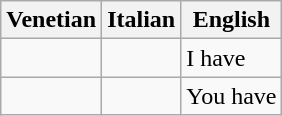<table class=wikitable>
<tr>
<th>Venetian</th>
<th>Italian</th>
<th>English</th>
</tr>
<tr>
<td></td>
<td></td>
<td>I have</td>
</tr>
<tr>
<td></td>
<td></td>
<td>You have</td>
</tr>
</table>
